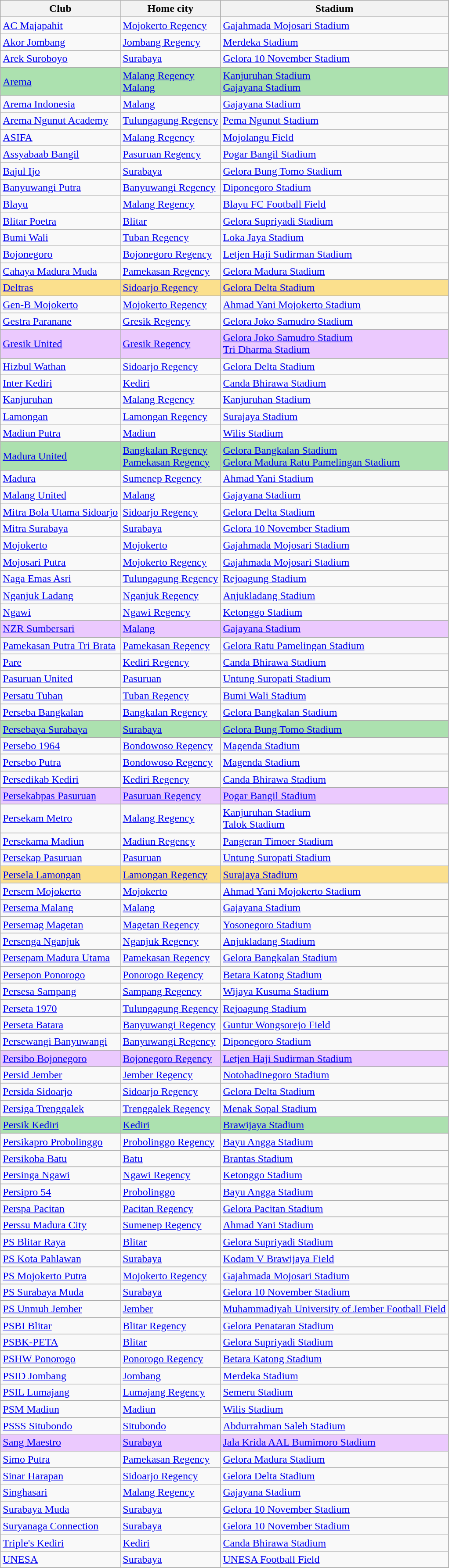<table class="wikitable sortable">
<tr>
<th>Club</th>
<th>Home city</th>
<th>Stadium</th>
</tr>
<tr>
<td><a href='#'>AC Majapahit</a></td>
<td><a href='#'>Mojokerto Regency</a></td>
<td><a href='#'>Gajahmada Mojosari Stadium</a></td>
</tr>
<tr>
<td><a href='#'>Akor Jombang</a></td>
<td><a href='#'>Jombang Regency</a></td>
<td><a href='#'>Merdeka Stadium</a></td>
</tr>
<tr>
<td><a href='#'>Arek Suroboyo</a></td>
<td><a href='#'>Surabaya</a></td>
<td><a href='#'>Gelora 10 November Stadium</a></td>
</tr>
<tr style="background:#ace1af;">
<td><a href='#'>Arema</a></td>
<td><a href='#'>Malang Regency</a><br><a href='#'>Malang</a></td>
<td><a href='#'>Kanjuruhan Stadium</a><br><a href='#'>Gajayana Stadium</a></td>
</tr>
<tr>
<td><a href='#'>Arema Indonesia</a></td>
<td><a href='#'>Malang</a></td>
<td><a href='#'>Gajayana Stadium</a></td>
</tr>
<tr>
<td><a href='#'>Arema Ngunut Academy</a></td>
<td><a href='#'>Tulungagung Regency</a></td>
<td><a href='#'>Pema Ngunut Stadium</a></td>
</tr>
<tr>
<td><a href='#'>ASIFA</a></td>
<td><a href='#'>Malang Regency</a></td>
<td><a href='#'>Mojolangu Field</a></td>
</tr>
<tr>
<td><a href='#'>Assyabaab Bangil</a></td>
<td><a href='#'>Pasuruan Regency</a></td>
<td><a href='#'>Pogar Bangil Stadium</a></td>
</tr>
<tr>
<td><a href='#'>Bajul Ijo</a></td>
<td><a href='#'>Surabaya</a></td>
<td><a href='#'>Gelora Bung Tomo Stadium</a></td>
</tr>
<tr>
<td><a href='#'>Banyuwangi Putra</a></td>
<td><a href='#'>Banyuwangi Regency</a></td>
<td><a href='#'>Diponegoro Stadium</a></td>
</tr>
<tr>
<td><a href='#'>Blayu</a></td>
<td><a href='#'>Malang Regency</a></td>
<td><a href='#'>Blayu FC Football Field</a></td>
</tr>
<tr>
<td><a href='#'>Blitar Poetra</a></td>
<td><a href='#'>Blitar</a></td>
<td><a href='#'>Gelora Supriyadi Stadium</a></td>
</tr>
<tr>
<td><a href='#'>Bumi Wali</a></td>
<td><a href='#'>Tuban Regency</a></td>
<td><a href='#'>Loka Jaya Stadium</a></td>
</tr>
<tr>
<td><a href='#'>Bojonegoro</a></td>
<td><a href='#'>Bojonegoro Regency</a></td>
<td><a href='#'>Letjen Haji Sudirman Stadium</a></td>
</tr>
<tr>
<td><a href='#'>Cahaya Madura Muda</a></td>
<td><a href='#'>Pamekasan Regency</a></td>
<td><a href='#'>Gelora Madura Stadium</a></td>
</tr>
<tr style="background:#fbe08d;">
<td><a href='#'>Deltras</a></td>
<td><a href='#'>Sidoarjo Regency</a></td>
<td><a href='#'>Gelora Delta Stadium</a></td>
</tr>
<tr>
<td><a href='#'>Gen-B Mojokerto</a></td>
<td><a href='#'>Mojokerto Regency</a></td>
<td><a href='#'>Ahmad Yani Mojokerto Stadium</a></td>
</tr>
<tr>
<td><a href='#'>Gestra Paranane</a></td>
<td><a href='#'>Gresik Regency</a></td>
<td><a href='#'>Gelora Joko Samudro Stadium</a></td>
</tr>
<tr style="background:#ebc9fe;">
<td><a href='#'>Gresik United</a></td>
<td><a href='#'>Gresik Regency</a></td>
<td><a href='#'>Gelora Joko Samudro Stadium</a><br><a href='#'>Tri Dharma Stadium</a></td>
</tr>
<tr>
<td><a href='#'>Hizbul Wathan</a></td>
<td><a href='#'>Sidoarjo Regency</a></td>
<td><a href='#'>Gelora Delta Stadium</a></td>
</tr>
<tr>
<td><a href='#'>Inter Kediri</a></td>
<td><a href='#'>Kediri</a></td>
<td><a href='#'>Canda Bhirawa Stadium</a></td>
</tr>
<tr>
<td><a href='#'>Kanjuruhan</a></td>
<td><a href='#'>Malang Regency</a></td>
<td><a href='#'>Kanjuruhan Stadium</a></td>
</tr>
<tr>
<td><a href='#'>Lamongan</a></td>
<td><a href='#'>Lamongan Regency</a></td>
<td><a href='#'>Surajaya Stadium</a></td>
</tr>
<tr>
<td><a href='#'>Madiun Putra</a></td>
<td><a href='#'>Madiun</a></td>
<td><a href='#'>Wilis Stadium</a></td>
</tr>
<tr style="background:#ace1af;">
<td><a href='#'>Madura United</a></td>
<td><a href='#'>Bangkalan Regency</a><br><a href='#'>Pamekasan Regency</a></td>
<td><a href='#'>Gelora Bangkalan Stadium</a><br><a href='#'>Gelora Madura Ratu Pamelingan Stadium</a></td>
</tr>
<tr>
<td><a href='#'>Madura</a></td>
<td><a href='#'>Sumenep Regency</a></td>
<td><a href='#'>Ahmad Yani Stadium</a></td>
</tr>
<tr>
<td><a href='#'>Malang United</a></td>
<td><a href='#'>Malang</a></td>
<td><a href='#'>Gajayana Stadium</a></td>
</tr>
<tr>
<td><a href='#'>Mitra Bola Utama Sidoarjo</a></td>
<td><a href='#'>Sidoarjo Regency</a></td>
<td><a href='#'>Gelora Delta Stadium</a></td>
</tr>
<tr>
<td><a href='#'>Mitra Surabaya</a></td>
<td><a href='#'>Surabaya</a></td>
<td><a href='#'>Gelora 10 November Stadium</a></td>
</tr>
<tr>
<td><a href='#'>Mojokerto</a></td>
<td><a href='#'>Mojokerto</a></td>
<td><a href='#'>Gajahmada Mojosari Stadium</a></td>
</tr>
<tr>
<td><a href='#'>Mojosari Putra</a></td>
<td><a href='#'>Mojokerto Regency</a></td>
<td><a href='#'>Gajahmada Mojosari Stadium</a></td>
</tr>
<tr>
<td><a href='#'>Naga Emas Asri</a></td>
<td><a href='#'>Tulungagung Regency</a></td>
<td><a href='#'>Rejoagung Stadium</a></td>
</tr>
<tr>
<td><a href='#'>Nganjuk Ladang</a></td>
<td><a href='#'>Nganjuk Regency</a></td>
<td><a href='#'>Anjukladang Stadium</a></td>
</tr>
<tr>
<td><a href='#'>Ngawi</a></td>
<td><a href='#'>Ngawi Regency</a></td>
<td><a href='#'>Ketonggo Stadium</a></td>
</tr>
<tr style="background:#ebc9fe;">
<td><a href='#'>NZR Sumbersari</a></td>
<td><a href='#'>Malang</a></td>
<td><a href='#'>Gajayana Stadium</a></td>
</tr>
<tr>
<td><a href='#'>Pamekasan Putra Tri Brata</a></td>
<td><a href='#'>Pamekasan Regency</a></td>
<td><a href='#'>Gelora Ratu Pamelingan Stadium</a></td>
</tr>
<tr>
<td><a href='#'>Pare</a></td>
<td><a href='#'>Kediri Regency</a></td>
<td><a href='#'>Canda Bhirawa Stadium</a></td>
</tr>
<tr>
<td><a href='#'>Pasuruan United</a></td>
<td><a href='#'>Pasuruan</a></td>
<td><a href='#'>Untung Suropati Stadium</a></td>
</tr>
<tr>
<td><a href='#'>Persatu Tuban</a></td>
<td><a href='#'>Tuban Regency</a></td>
<td><a href='#'>Bumi Wali Stadium</a></td>
</tr>
<tr>
<td><a href='#'>Perseba Bangkalan</a></td>
<td><a href='#'>Bangkalan Regency</a></td>
<td><a href='#'>Gelora Bangkalan Stadium</a></td>
</tr>
<tr style="background:#ace1af;">
<td><a href='#'>Persebaya Surabaya</a></td>
<td><a href='#'>Surabaya</a></td>
<td><a href='#'>Gelora Bung Tomo Stadium</a></td>
</tr>
<tr>
<td><a href='#'>Persebo 1964</a></td>
<td><a href='#'>Bondowoso Regency</a></td>
<td><a href='#'>Magenda Stadium</a></td>
</tr>
<tr>
<td><a href='#'>Persebo Putra</a></td>
<td><a href='#'>Bondowoso Regency</a></td>
<td><a href='#'>Magenda Stadium</a></td>
</tr>
<tr>
<td><a href='#'>Persedikab Kediri</a></td>
<td><a href='#'>Kediri Regency</a></td>
<td><a href='#'>Canda Bhirawa Stadium</a></td>
</tr>
<tr style="background:#ebc9fe;">
<td><a href='#'>Persekabpas Pasuruan</a></td>
<td><a href='#'>Pasuruan Regency</a></td>
<td><a href='#'>Pogar Bangil Stadium</a></td>
</tr>
<tr>
<td><a href='#'>Persekam Metro</a></td>
<td><a href='#'>Malang Regency</a></td>
<td><a href='#'>Kanjuruhan Stadium</a><br><a href='#'>Talok Stadium</a></td>
</tr>
<tr>
<td><a href='#'>Persekama Madiun</a></td>
<td><a href='#'>Madiun Regency</a></td>
<td><a href='#'>Pangeran Timoer Stadium</a></td>
</tr>
<tr>
<td><a href='#'>Persekap Pasuruan</a></td>
<td><a href='#'>Pasuruan</a></td>
<td><a href='#'>Untung Suropati Stadium</a></td>
</tr>
<tr style="background:#fbe08d;">
<td><a href='#'>Persela Lamongan</a></td>
<td><a href='#'>Lamongan Regency</a></td>
<td><a href='#'>Surajaya Stadium</a></td>
</tr>
<tr>
<td><a href='#'>Persem Mojokerto</a></td>
<td><a href='#'>Mojokerto</a></td>
<td><a href='#'>Ahmad Yani Mojokerto Stadium</a></td>
</tr>
<tr>
<td><a href='#'>Persema Malang</a></td>
<td><a href='#'>Malang</a></td>
<td><a href='#'>Gajayana Stadium</a></td>
</tr>
<tr>
<td><a href='#'>Persemag Magetan</a></td>
<td><a href='#'>Magetan Regency</a></td>
<td><a href='#'>Yosonegoro Stadium</a></td>
</tr>
<tr>
<td><a href='#'>Persenga Nganjuk</a></td>
<td><a href='#'>Nganjuk Regency</a></td>
<td><a href='#'>Anjukladang Stadium</a></td>
</tr>
<tr>
<td><a href='#'>Persepam Madura Utama</a></td>
<td><a href='#'>Pamekasan Regency</a></td>
<td><a href='#'>Gelora Bangkalan Stadium</a></td>
</tr>
<tr>
<td><a href='#'>Persepon Ponorogo</a></td>
<td><a href='#'>Ponorogo Regency</a></td>
<td><a href='#'>Betara Katong Stadium</a></td>
</tr>
<tr>
<td><a href='#'>Persesa Sampang</a></td>
<td><a href='#'>Sampang Regency</a></td>
<td><a href='#'>Wijaya Kusuma Stadium</a></td>
</tr>
<tr>
<td><a href='#'>Perseta 1970</a></td>
<td><a href='#'>Tulungagung Regency</a></td>
<td><a href='#'>Rejoagung Stadium</a></td>
</tr>
<tr>
<td><a href='#'>Perseta Batara</a></td>
<td><a href='#'>Banyuwangi Regency</a></td>
<td><a href='#'>Guntur Wongsorejo Field</a></td>
</tr>
<tr>
<td><a href='#'>Persewangi Banyuwangi</a></td>
<td><a href='#'>Banyuwangi Regency</a></td>
<td><a href='#'>Diponegoro Stadium</a></td>
</tr>
<tr style="background:#ebc9fe;">
<td><a href='#'>Persibo Bojonegoro</a></td>
<td><a href='#'>Bojonegoro Regency</a></td>
<td><a href='#'>Letjen Haji Sudirman Stadium</a></td>
</tr>
<tr>
<td><a href='#'>Persid Jember</a></td>
<td><a href='#'>Jember Regency</a></td>
<td><a href='#'>Notohadinegoro Stadium</a></td>
</tr>
<tr>
<td><a href='#'>Persida Sidoarjo</a></td>
<td><a href='#'>Sidoarjo Regency</a></td>
<td><a href='#'>Gelora Delta Stadium</a></td>
</tr>
<tr>
<td><a href='#'>Persiga Trenggalek</a></td>
<td><a href='#'>Trenggalek Regency</a></td>
<td><a href='#'>Menak Sopal Stadium</a></td>
</tr>
<tr style="background:#ace1af;">
<td><a href='#'>Persik Kediri</a></td>
<td><a href='#'>Kediri</a></td>
<td><a href='#'>Brawijaya Stadium</a></td>
</tr>
<tr>
<td><a href='#'>Persikapro Probolinggo</a></td>
<td><a href='#'>Probolinggo Regency</a></td>
<td><a href='#'>Bayu Angga Stadium</a></td>
</tr>
<tr>
<td><a href='#'>Persikoba Batu</a></td>
<td><a href='#'>Batu</a></td>
<td><a href='#'>Brantas Stadium</a></td>
</tr>
<tr>
<td><a href='#'>Persinga Ngawi</a></td>
<td><a href='#'>Ngawi Regency</a></td>
<td><a href='#'>Ketonggo Stadium</a></td>
</tr>
<tr>
<td><a href='#'>Persipro 54</a></td>
<td><a href='#'>Probolinggo</a></td>
<td><a href='#'>Bayu Angga Stadium</a></td>
</tr>
<tr>
<td><a href='#'>Perspa Pacitan</a></td>
<td><a href='#'>Pacitan Regency</a></td>
<td><a href='#'>Gelora Pacitan Stadium</a></td>
</tr>
<tr>
<td><a href='#'>Perssu Madura City</a></td>
<td><a href='#'>Sumenep Regency</a></td>
<td><a href='#'>Ahmad Yani Stadium</a></td>
</tr>
<tr>
<td><a href='#'>PS Blitar Raya</a></td>
<td><a href='#'>Blitar</a></td>
<td><a href='#'>Gelora Supriyadi Stadium</a></td>
</tr>
<tr>
<td><a href='#'>PS Kota Pahlawan</a></td>
<td><a href='#'>Surabaya</a></td>
<td><a href='#'>Kodam V Brawijaya Field</a></td>
</tr>
<tr>
<td><a href='#'>PS Mojokerto Putra</a></td>
<td><a href='#'>Mojokerto Regency</a></td>
<td><a href='#'>Gajahmada Mojosari Stadium</a></td>
</tr>
<tr>
<td><a href='#'>PS Surabaya Muda</a></td>
<td><a href='#'>Surabaya</a></td>
<td><a href='#'>Gelora 10 November Stadium</a></td>
</tr>
<tr>
<td><a href='#'>PS Unmuh Jember</a></td>
<td><a href='#'>Jember</a></td>
<td><a href='#'>Muhammadiyah University of Jember Football Field</a></td>
</tr>
<tr>
<td><a href='#'>PSBI Blitar</a></td>
<td><a href='#'>Blitar Regency</a></td>
<td><a href='#'>Gelora Penataran Stadium</a></td>
</tr>
<tr>
<td><a href='#'>PSBK-PETA</a></td>
<td><a href='#'>Blitar</a></td>
<td><a href='#'>Gelora Supriyadi Stadium</a></td>
</tr>
<tr>
<td><a href='#'>PSHW Ponorogo</a></td>
<td><a href='#'>Ponorogo Regency</a></td>
<td><a href='#'>Betara Katong Stadium</a></td>
</tr>
<tr>
<td><a href='#'>PSID Jombang</a></td>
<td><a href='#'>Jombang</a></td>
<td><a href='#'>Merdeka Stadium</a></td>
</tr>
<tr>
<td><a href='#'>PSIL Lumajang</a></td>
<td><a href='#'>Lumajang Regency</a></td>
<td><a href='#'>Semeru Stadium</a></td>
</tr>
<tr>
<td><a href='#'>PSM Madiun</a></td>
<td><a href='#'>Madiun</a></td>
<td><a href='#'>Wilis Stadium</a></td>
</tr>
<tr>
<td><a href='#'>PSSS Situbondo</a></td>
<td><a href='#'>Situbondo</a></td>
<td><a href='#'>Abdurrahman Saleh Stadium</a></td>
</tr>
<tr style="background:#ebc9fe;">
<td><a href='#'>Sang Maestro</a></td>
<td><a href='#'>Surabaya</a></td>
<td><a href='#'>Jala Krida AAL Bumimoro Stadium</a></td>
</tr>
<tr>
<td><a href='#'>Simo Putra</a></td>
<td><a href='#'>Pamekasan Regency</a></td>
<td><a href='#'>Gelora Madura Stadium</a></td>
</tr>
<tr>
<td><a href='#'>Sinar Harapan</a></td>
<td><a href='#'>Sidoarjo Regency</a></td>
<td><a href='#'>Gelora Delta Stadium</a></td>
</tr>
<tr>
<td><a href='#'>Singhasari</a></td>
<td><a href='#'>Malang Regency</a></td>
<td><a href='#'>Gajayana Stadium</a></td>
</tr>
<tr>
<td><a href='#'>Surabaya Muda</a></td>
<td><a href='#'>Surabaya</a></td>
<td><a href='#'>Gelora 10 November Stadium</a></td>
</tr>
<tr>
<td><a href='#'>Suryanaga Connection</a></td>
<td><a href='#'>Surabaya</a></td>
<td><a href='#'>Gelora 10 November Stadium</a></td>
</tr>
<tr>
<td><a href='#'>Triple's Kediri</a></td>
<td><a href='#'>Kediri</a></td>
<td><a href='#'>Canda Bhirawa Stadium</a></td>
</tr>
<tr>
<td><a href='#'>UNESA</a></td>
<td><a href='#'>Surabaya</a></td>
<td><a href='#'>UNESA Football Field</a></td>
</tr>
<tr>
</tr>
</table>
